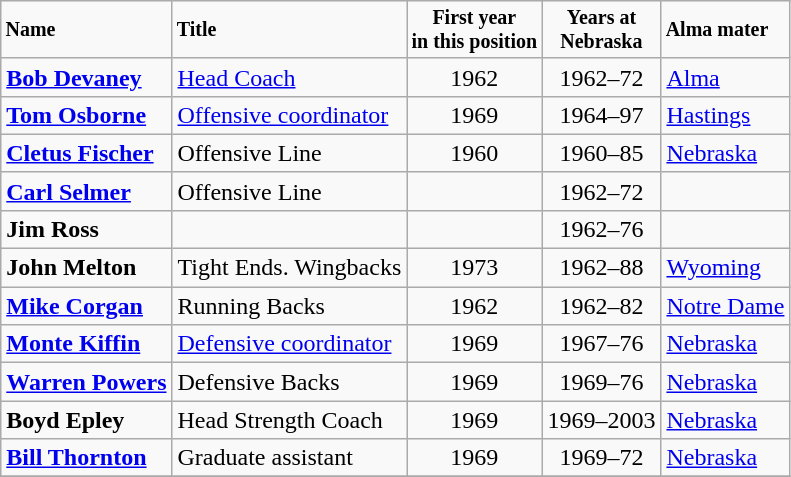<table class="wikitable">
<tr style="font-size:smaller">
<td><strong>Name</strong></td>
<td><strong>Title</strong></td>
<td align="center"><strong>First year<br>in this position</strong></td>
<td align="center"><strong>Years at<br>Nebraska</strong></td>
<td><strong>Alma mater</strong></td>
</tr>
<tr>
<td><strong><a href='#'>Bob Devaney</a></strong></td>
<td><a href='#'>Head Coach</a></td>
<td align="center">1962</td>
<td align="center">1962–72</td>
<td><a href='#'>Alma</a></td>
</tr>
<tr>
<td><strong><a href='#'>Tom Osborne</a></strong></td>
<td><a href='#'>Offensive coordinator</a></td>
<td align="center">1969</td>
<td align="center">1964–97</td>
<td><a href='#'>Hastings</a></td>
</tr>
<tr>
<td><strong><a href='#'>Cletus Fischer</a></strong></td>
<td>Offensive Line</td>
<td align="center">1960</td>
<td align="center">1960–85</td>
<td><a href='#'>Nebraska</a></td>
</tr>
<tr>
<td><strong><a href='#'>Carl Selmer</a></strong></td>
<td>Offensive Line</td>
<td align="center"></td>
<td align="center">1962–72</td>
<td></td>
</tr>
<tr>
<td><strong>Jim Ross</strong></td>
<td></td>
<td align="center"></td>
<td align="center">1962–76</td>
<td></td>
</tr>
<tr>
<td><strong>John Melton</strong></td>
<td>Tight Ends. Wingbacks</td>
<td align="center">1973</td>
<td align="center">1962–88</td>
<td><a href='#'>Wyoming</a></td>
</tr>
<tr>
<td><strong><a href='#'>Mike Corgan</a></strong></td>
<td>Running Backs</td>
<td align="center">1962</td>
<td align="center">1962–82</td>
<td><a href='#'>Notre Dame</a></td>
</tr>
<tr>
<td><strong><a href='#'>Monte Kiffin</a></strong></td>
<td><a href='#'>Defensive coordinator</a></td>
<td align="center">1969</td>
<td align="center">1967–76</td>
<td><a href='#'>Nebraska</a></td>
</tr>
<tr>
<td><strong><a href='#'>Warren Powers</a></strong></td>
<td>Defensive Backs</td>
<td align="center">1969</td>
<td align="center">1969–76</td>
<td><a href='#'>Nebraska</a></td>
</tr>
<tr>
<td><strong>Boyd Epley</strong></td>
<td>Head Strength Coach</td>
<td align="center">1969</td>
<td align="center">1969–2003</td>
<td><a href='#'>Nebraska</a></td>
</tr>
<tr>
<td><strong><a href='#'>Bill Thornton</a></strong></td>
<td>Graduate assistant</td>
<td align="center">1969</td>
<td align="center">1969–72</td>
<td><a href='#'>Nebraska</a></td>
</tr>
<tr>
</tr>
</table>
